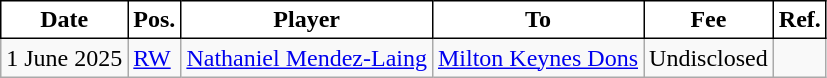<table class="wikitable plainrowheaders sortable">
<tr>
<th style="background:#ffffff;color:#000000;border:1px solid black;">Date</th>
<th style="background:#ffffff;color:#000000;border:1px solid black;">Pos.</th>
<th style="background:#ffffff;color:#000000;border:1px solid black;">Player</th>
<th style="background:#ffffff;color:#000000;border:1px solid black;">To</th>
<th style="background:#ffffff;color:#000000;border:1px solid black;">Fee</th>
<th style="background:#ffffff;color:#000000;border:1px solid black;">Ref.</th>
</tr>
<tr>
<td>1 June 2025</td>
<td><a href='#'>RW</a></td>
<td> <a href='#'>Nathaniel Mendez-Laing</a></td>
<td> <a href='#'>Milton Keynes Dons</a></td>
<td>Undisclosed</td>
<td></td>
</tr>
</table>
